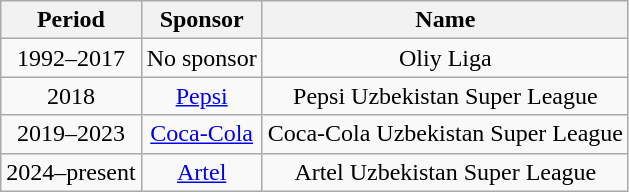<table class="wikitable" style="text-align:center;margin-left:1em;float:center">
<tr>
<th>Period</th>
<th>Sponsor</th>
<th>Name</th>
</tr>
<tr>
<td>1992–2017</td>
<td>No sponsor</td>
<td>Oliy Liga</td>
</tr>
<tr>
<td>2018</td>
<td><a href='#'>Pepsi</a></td>
<td>Pepsi Uzbekistan Super League</td>
</tr>
<tr>
<td>2019–2023</td>
<td><a href='#'>Coca-Cola</a></td>
<td>Coca-Cola Uzbekistan Super League</td>
</tr>
<tr>
<td>2024–present</td>
<td><a href='#'>Artel</a></td>
<td>Artel Uzbekistan Super League</td>
</tr>
</table>
